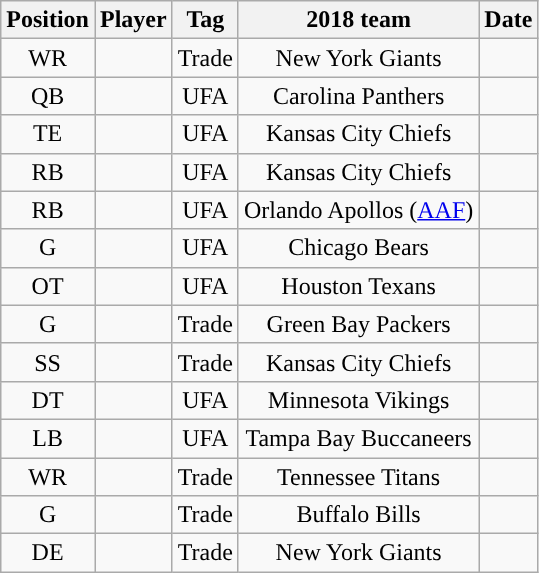<table class="wikitable sortable" style="text-align:center">
<tr>
<th>Position</th>
<th>Player</th>
<th>Tag</th>
<th>2018 team</th>
<th>Date</th>
</tr>
<tr>
<td>WR</td>
<td></td>
<td>Trade</td>
<td>New York Giants</td>
<td></td>
</tr>
<tr>
<td>QB</td>
<td></td>
<td>UFA</td>
<td>Carolina Panthers</td>
<td></td>
</tr>
<tr>
<td>TE</td>
<td></td>
<td>UFA</td>
<td>Kansas City Chiefs</td>
<td></td>
</tr>
<tr>
<td>RB</td>
<td></td>
<td>UFA</td>
<td>Kansas City Chiefs</td>
<td></td>
</tr>
<tr>
<td>RB</td>
<td></td>
<td>UFA</td>
<td>Orlando Apollos (<a href='#'>AAF</a>)</td>
<td></td>
</tr>
<tr>
<td>G</td>
<td></td>
<td>UFA</td>
<td>Chicago Bears</td>
<td></td>
</tr>
<tr>
<td>OT</td>
<td></td>
<td>UFA</td>
<td>Houston Texans</td>
<td></td>
</tr>
<tr>
<td>G</td>
<td></td>
<td>Trade</td>
<td>Green Bay Packers</td>
<td></td>
</tr>
<tr>
<td>SS</td>
<td></td>
<td>Trade</td>
<td>Kansas City Chiefs</td>
<td></td>
</tr>
<tr>
<td>DT</td>
<td></td>
<td>UFA</td>
<td>Minnesota Vikings</td>
<td></td>
</tr>
<tr>
<td>LB</td>
<td></td>
<td>UFA</td>
<td>Tampa Bay Buccaneers</td>
<td></td>
</tr>
<tr>
<td>WR</td>
<td></td>
<td>Trade</td>
<td>Tennessee Titans</td>
<td></td>
</tr>
<tr>
<td>G</td>
<td></td>
<td>Trade</td>
<td>Buffalo Bills</td>
<td></td>
</tr>
<tr>
<td>DE</td>
<td></td>
<td>Trade</td>
<td>New York Giants</td>
<td></td>
</tr>
</table>
